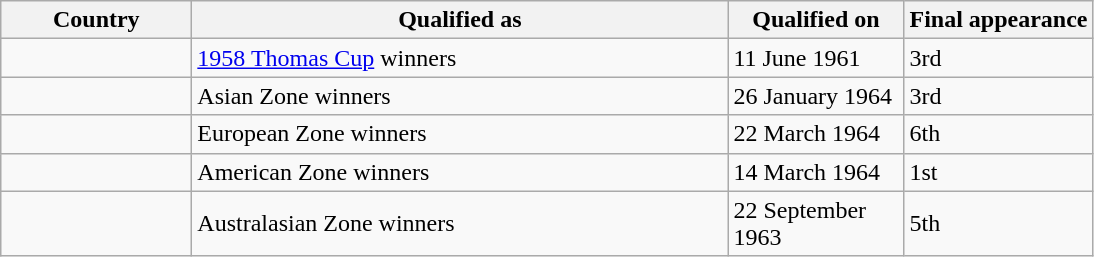<table class="sortable wikitable">
<tr>
<th width="120">Country</th>
<th width="350">Qualified as</th>
<th width="110">Qualified on</th>
<th>Final appearance</th>
</tr>
<tr>
<td></td>
<td><a href='#'>1958 Thomas Cup</a> winners</td>
<td>11 June 1961</td>
<td>3rd</td>
</tr>
<tr>
<td></td>
<td>Asian Zone winners</td>
<td>26 January 1964</td>
<td>3rd</td>
</tr>
<tr>
<td></td>
<td>European Zone winners</td>
<td>22 March 1964</td>
<td>6th</td>
</tr>
<tr>
<td></td>
<td>American Zone winners</td>
<td>14 March 1964</td>
<td>1st</td>
</tr>
<tr>
<td></td>
<td>Australasian Zone winners</td>
<td>22 September 1963</td>
<td>5th</td>
</tr>
</table>
